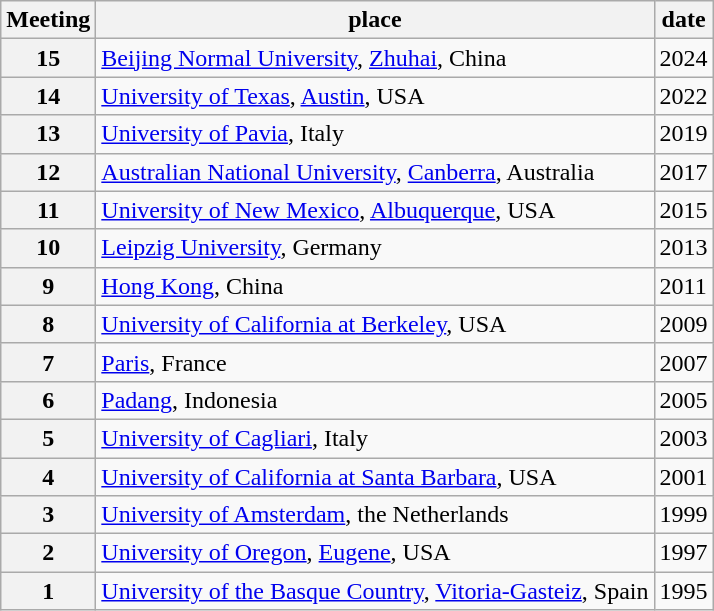<table class="wikitable">
<tr>
<th>Meeting</th>
<th>place</th>
<th>date</th>
</tr>
<tr>
<th>15</th>
<td><a href='#'>Beijing Normal University</a>, <a href='#'>Zhuhai</a>, China</td>
<td>2024</td>
</tr>
<tr>
<th>14</th>
<td><a href='#'>University of Texas</a>, <a href='#'>Austin</a>, USA</td>
<td>2022</td>
</tr>
<tr>
<th>13</th>
<td><a href='#'>University of Pavia</a>, Italy</td>
<td>2019</td>
</tr>
<tr>
<th>12</th>
<td><a href='#'>Australian National University</a>, <a href='#'>Canberra</a>, Australia</td>
<td>2017</td>
</tr>
<tr>
<th>11</th>
<td><a href='#'>University of New Mexico</a>, <a href='#'>Albuquerque</a>, USA</td>
<td>2015</td>
</tr>
<tr>
<th>10</th>
<td><a href='#'>Leipzig University</a>, Germany</td>
<td>2013</td>
</tr>
<tr>
<th>9</th>
<td><a href='#'>Hong Kong</a>, China</td>
<td>2011</td>
</tr>
<tr>
<th>8</th>
<td><a href='#'>University of California at Berkeley</a>, USA</td>
<td>2009</td>
</tr>
<tr>
<th>7</th>
<td><a href='#'>Paris</a>, France</td>
<td>2007</td>
</tr>
<tr>
<th>6</th>
<td><a href='#'>Padang</a>, Indonesia</td>
<td>2005</td>
</tr>
<tr>
<th>5</th>
<td><a href='#'>University of Cagliari</a>, Italy</td>
<td>2003</td>
</tr>
<tr>
<th>4</th>
<td><a href='#'>University of California at Santa Barbara</a>, USA</td>
<td>2001</td>
</tr>
<tr>
<th>3</th>
<td><a href='#'>University of Amsterdam</a>, the Netherlands</td>
<td>1999</td>
</tr>
<tr>
<th>2</th>
<td><a href='#'>University of Oregon</a>, <a href='#'>Eugene</a>, USA</td>
<td>1997</td>
</tr>
<tr>
<th>1</th>
<td><a href='#'>University of the Basque Country</a>, <a href='#'>Vitoria-Gasteiz</a>, Spain</td>
<td>1995</td>
</tr>
</table>
